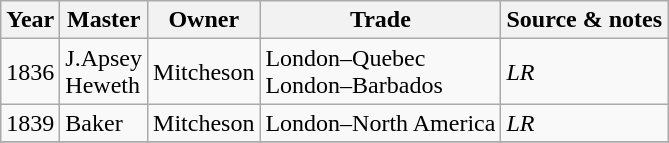<table class=" wikitable">
<tr>
<th>Year</th>
<th>Master</th>
<th>Owner</th>
<th>Trade</th>
<th>Source & notes</th>
</tr>
<tr>
<td>1836</td>
<td>J.Apsey<br>Heweth</td>
<td>Mitcheson</td>
<td>London–Quebec<br>London–Barbados</td>
<td><em>LR</em></td>
</tr>
<tr>
<td>1839</td>
<td>Baker</td>
<td>Mitcheson</td>
<td>London–North America</td>
<td><em>LR</em></td>
</tr>
<tr>
</tr>
</table>
